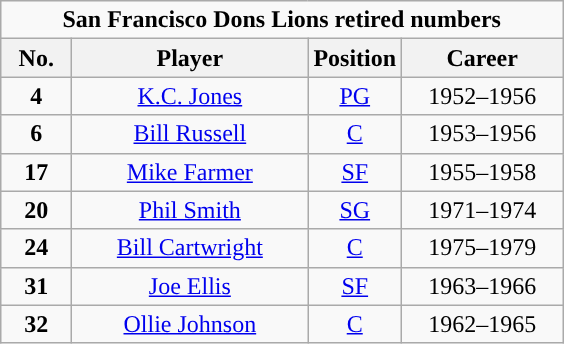<table class="wikitable sortable" style="text-align:center">
<tr>
<td colspan="5"><strong>San Francisco Dons Lions retired numbers</strong></td>
</tr>
<tr>
<th width=40px>No.</th>
<th width=150px>Player</th>
<th width=40px>Position</th>
<th width=100px>Career</th>
</tr>
<tr>
<td><strong>4</strong></td>
<td><a href='#'>K.C. Jones</a></td>
<td><a href='#'>PG</a></td>
<td>1952–1956</td>
</tr>
<tr>
<td><strong>6</strong></td>
<td><a href='#'>Bill Russell</a></td>
<td><a href='#'>C</a></td>
<td>1953–1956</td>
</tr>
<tr>
<td><strong>17</strong></td>
<td><a href='#'>Mike Farmer</a></td>
<td><a href='#'>SF</a></td>
<td>1955–1958</td>
</tr>
<tr>
<td><strong>20</strong></td>
<td><a href='#'>Phil Smith</a></td>
<td><a href='#'>SG</a></td>
<td>1971–1974</td>
</tr>
<tr>
<td><strong>24</strong></td>
<td><a href='#'>Bill Cartwright</a></td>
<td><a href='#'>C</a></td>
<td>1975–1979</td>
</tr>
<tr>
<td><strong>31</strong></td>
<td><a href='#'>Joe Ellis</a></td>
<td><a href='#'>SF</a></td>
<td>1963–1966</td>
</tr>
<tr>
<td><strong>32</strong></td>
<td><a href='#'>Ollie Johnson</a></td>
<td><a href='#'>C</a></td>
<td>1962–1965</td>
</tr>
</table>
